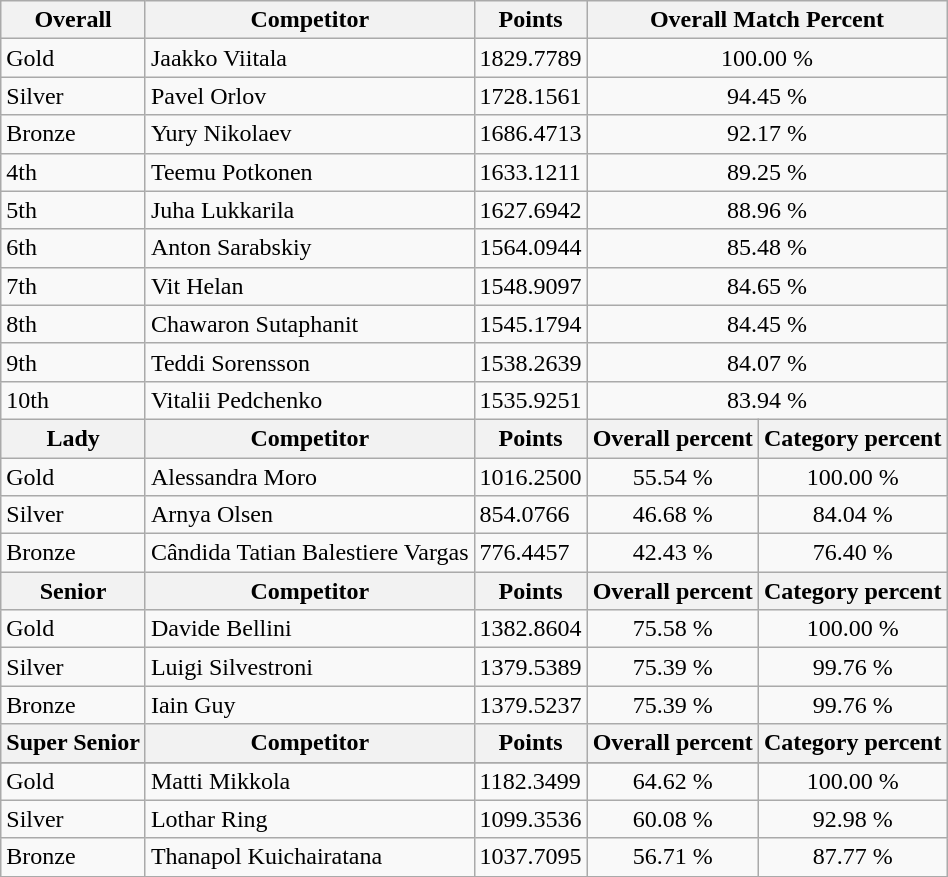<table class="wikitable" style="text-align: left;">
<tr>
<th>Overall</th>
<th>Competitor</th>
<th>Points</th>
<th colspan="2">Overall Match Percent</th>
</tr>
<tr>
<td> Gold</td>
<td> Jaakko Viitala</td>
<td>1829.7789</td>
<td colspan="2" style="text-align: center;">100.00 %</td>
</tr>
<tr>
<td> Silver</td>
<td> Pavel Orlov</td>
<td>1728.1561</td>
<td colspan="2" style="text-align: center;">94.45 %</td>
</tr>
<tr>
<td> Bronze</td>
<td> Yury Nikolaev</td>
<td>1686.4713</td>
<td colspan="2" style="text-align: center;">92.17 %</td>
</tr>
<tr>
<td>4th</td>
<td> Teemu Potkonen</td>
<td>1633.1211</td>
<td colspan="2" style="text-align: center;">89.25 %</td>
</tr>
<tr>
<td>5th</td>
<td> Juha Lukkarila</td>
<td>1627.6942</td>
<td colspan="2" style="text-align: center;">88.96 %</td>
</tr>
<tr>
<td>6th</td>
<td> Anton Sarabskiy</td>
<td>1564.0944</td>
<td colspan="2" style="text-align: center;">85.48 %</td>
</tr>
<tr>
<td>7th</td>
<td> Vit Helan</td>
<td>1548.9097</td>
<td colspan="2" style="text-align: center;">84.65 %</td>
</tr>
<tr>
<td>8th</td>
<td> Chawaron Sutaphanit</td>
<td>1545.1794</td>
<td colspan="2" style="text-align: center;">84.45 %</td>
</tr>
<tr>
<td>9th</td>
<td> Teddi Sorensson</td>
<td>1538.2639</td>
<td colspan="2" style="text-align: center;">84.07 %</td>
</tr>
<tr>
<td>10th</td>
<td> Vitalii Pedchenko</td>
<td>1535.9251</td>
<td colspan="2" style="text-align: center;">83.94 %</td>
</tr>
<tr>
<th>Lady</th>
<th>Competitor</th>
<th>Points</th>
<th>Overall percent</th>
<th>Category percent</th>
</tr>
<tr>
<td> Gold</td>
<td> Alessandra Moro</td>
<td>1016.2500</td>
<td style="text-align: center;">55.54 %</td>
<td style="text-align: center;">100.00 %</td>
</tr>
<tr>
<td> Silver</td>
<td> Arnya Olsen</td>
<td>854.0766</td>
<td style="text-align: center;">46.68 %</td>
<td style="text-align: center;">84.04 %</td>
</tr>
<tr>
<td> Bronze</td>
<td> Cândida Tatian Balestiere Vargas</td>
<td>776.4457</td>
<td style="text-align: center;">42.43 %</td>
<td style="text-align: center;">76.40 %</td>
</tr>
<tr>
<th>Senior</th>
<th>Competitor</th>
<th>Points</th>
<th>Overall percent</th>
<th>Category percent</th>
</tr>
<tr>
<td> Gold</td>
<td> Davide Bellini</td>
<td>1382.8604</td>
<td style="text-align: center;">75.58 %</td>
<td style="text-align: center;">100.00 %</td>
</tr>
<tr>
<td> Silver</td>
<td> Luigi Silvestroni</td>
<td>1379.5389</td>
<td style="text-align: center;">75.39 %</td>
<td style="text-align: center;">99.76 %</td>
</tr>
<tr>
<td> Bronze</td>
<td> Iain Guy</td>
<td>1379.5237</td>
<td style="text-align: center;">75.39 %</td>
<td style="text-align: center;">99.76 %</td>
</tr>
<tr>
<th>Super Senior</th>
<th>Competitor</th>
<th>Points</th>
<th>Overall percent</th>
<th>Category percent</th>
</tr>
<tr>
</tr>
<tr>
<td> Gold</td>
<td> Matti Mikkola</td>
<td>1182.3499</td>
<td style="text-align: center;">64.62 %</td>
<td style="text-align: center;">100.00 %</td>
</tr>
<tr>
<td> Silver</td>
<td> Lothar Ring</td>
<td>1099.3536</td>
<td style="text-align: center;">60.08 %</td>
<td style="text-align: center;">92.98 %</td>
</tr>
<tr>
<td> Bronze</td>
<td> Thanapol Kuichairatana</td>
<td>1037.7095</td>
<td style="text-align: center;">56.71 %</td>
<td style="text-align: center;">87.77 %</td>
</tr>
<tr>
</tr>
</table>
